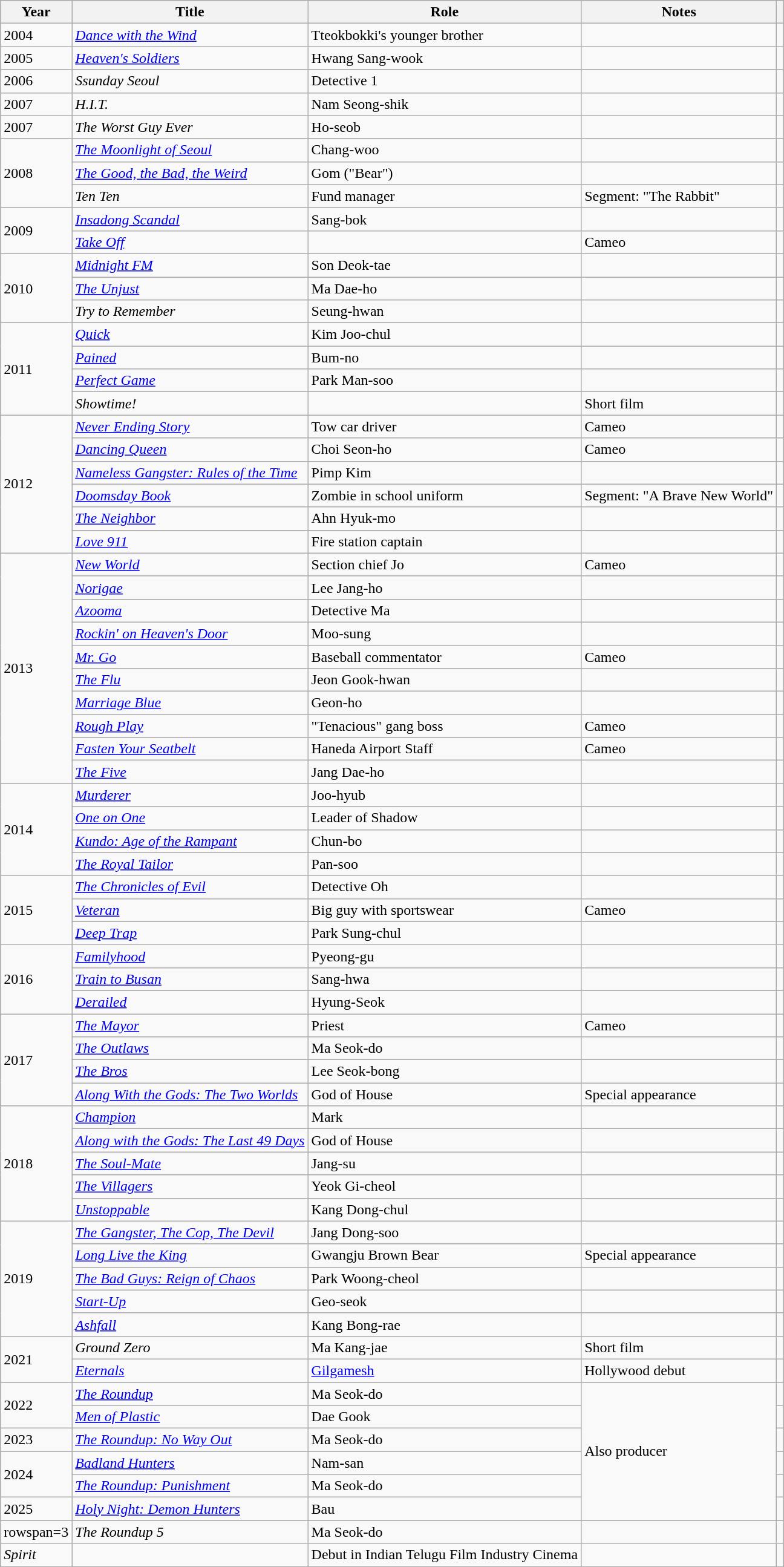<table class="wikitable sortable">
<tr>
<th>Year</th>
<th>Title</th>
<th>Role</th>
<th class="unsortable">Notes</th>
<th scope="col" class="unsortable"></th>
</tr>
<tr>
<td>2004</td>
<td><em><a href='#'>Dance with the Wind</a></em></td>
<td>Tteokbokki's younger brother</td>
<td></td>
<td></td>
</tr>
<tr>
<td>2005</td>
<td><em><a href='#'>Heaven's Soldiers</a></em></td>
<td>Hwang Sang-wook</td>
<td></td>
<td></td>
</tr>
<tr>
<td>2006</td>
<td><em>Ssunday Seoul</em></td>
<td>Detective 1</td>
<td></td>
<td></td>
</tr>
<tr>
<td>2007</td>
<td><em>H.I.T.</em></td>
<td>Nam Seong-shik</td>
<td></td>
<td></td>
</tr>
<tr>
<td>2007</td>
<td><em>The Worst Guy Ever</em></td>
<td>Ho-seob</td>
<td></td>
<td></td>
</tr>
<tr>
<td rowspan="3">2008</td>
<td><em><a href='#'>The Moonlight of Seoul</a></em></td>
<td>Chang-woo</td>
<td></td>
<td></td>
</tr>
<tr>
<td><em><a href='#'>The Good, the Bad, the Weird</a></em></td>
<td>Gom ("Bear")</td>
<td></td>
<td></td>
</tr>
<tr>
<td><em>Ten Ten</em></td>
<td>Fund manager</td>
<td>Segment: "The Rabbit"</td>
<td></td>
</tr>
<tr>
<td rowspan="2">2009</td>
<td><em><a href='#'>Insadong Scandal</a></em></td>
<td>Sang-bok</td>
<td></td>
<td></td>
</tr>
<tr>
<td><em><a href='#'>Take Off</a></em></td>
<td></td>
<td>Cameo</td>
<td></td>
</tr>
<tr>
<td rowspan="3">2010</td>
<td><em><a href='#'>Midnight FM</a></em></td>
<td>Son Deok-tae</td>
<td></td>
<td></td>
</tr>
<tr>
<td><em><a href='#'>The Unjust</a></em></td>
<td>Ma Dae-ho</td>
<td></td>
<td></td>
</tr>
<tr>
<td><em>Try to Remember</em></td>
<td>Seung-hwan</td>
<td></td>
<td></td>
</tr>
<tr>
<td rowspan="4">2011</td>
<td><em><a href='#'>Quick</a></em></td>
<td>Kim Joo-chul</td>
<td></td>
<td></td>
</tr>
<tr>
<td><em><a href='#'>Pained</a></em></td>
<td>Bum-no</td>
<td></td>
<td></td>
</tr>
<tr>
<td><em><a href='#'>Perfect Game</a></em></td>
<td>Park Man-soo</td>
<td></td>
<td></td>
</tr>
<tr>
<td><em>Showtime!</em></td>
<td></td>
<td>Short film</td>
<td></td>
</tr>
<tr>
<td rowspan="6">2012</td>
<td><em><a href='#'>Never Ending Story</a></em></td>
<td>Tow car driver</td>
<td>Cameo</td>
<td></td>
</tr>
<tr>
<td><em><a href='#'>Dancing Queen</a></em></td>
<td>Choi Seon-ho</td>
<td>Cameo</td>
<td></td>
</tr>
<tr>
<td><em><a href='#'>Nameless Gangster: Rules of the Time</a></em></td>
<td>Pimp Kim</td>
<td></td>
<td></td>
</tr>
<tr>
<td><em><a href='#'>Doomsday Book</a></em></td>
<td>Zombie in school uniform</td>
<td>Segment: "A Brave New World"</td>
<td></td>
</tr>
<tr>
<td><em><a href='#'>The Neighbor</a></em></td>
<td>Ahn Hyuk-mo</td>
<td></td>
<td></td>
</tr>
<tr>
<td><em><a href='#'>Love 911</a></em></td>
<td>Fire station captain</td>
<td></td>
<td></td>
</tr>
<tr>
<td rowspan="10">2013</td>
<td><em><a href='#'>New World</a></em></td>
<td>Section chief Jo</td>
<td>Cameo</td>
<td></td>
</tr>
<tr>
<td><em><a href='#'>Norigae</a></em></td>
<td>Lee Jang-ho</td>
<td></td>
<td></td>
</tr>
<tr>
<td><em><a href='#'>Azooma</a></em></td>
<td>Detective Ma</td>
<td></td>
<td></td>
</tr>
<tr>
<td><em><a href='#'>Rockin' on Heaven's Door</a></em></td>
<td>Moo-sung</td>
<td></td>
<td></td>
</tr>
<tr>
<td><em><a href='#'>Mr. Go</a></em></td>
<td>Baseball commentator</td>
<td>Cameo</td>
<td></td>
</tr>
<tr>
<td><em><a href='#'>The Flu</a></em></td>
<td>Jeon Gook-hwan</td>
<td></td>
<td></td>
</tr>
<tr>
<td><em><a href='#'>Marriage Blue</a></em></td>
<td>Geon-ho</td>
<td></td>
<td></td>
</tr>
<tr>
<td><em><a href='#'>Rough Play</a></em></td>
<td>"Tenacious" gang boss</td>
<td>Cameo</td>
<td></td>
</tr>
<tr>
<td><em><a href='#'>Fasten Your Seatbelt</a></em></td>
<td>Haneda Airport Staff</td>
<td>Cameo</td>
<td></td>
</tr>
<tr>
<td><em><a href='#'>The Five</a></em></td>
<td>Jang Dae-ho</td>
<td></td>
<td></td>
</tr>
<tr>
<td rowspan="4">2014</td>
<td><em><a href='#'>Murderer</a></em></td>
<td>Joo-hyub</td>
<td></td>
<td></td>
</tr>
<tr>
<td><em><a href='#'>One on One</a></em></td>
<td>Leader of Shadow</td>
<td></td>
<td></td>
</tr>
<tr>
<td><em><a href='#'>Kundo: Age of the Rampant</a></em></td>
<td>Chun-bo</td>
<td></td>
<td></td>
</tr>
<tr>
<td><em><a href='#'>The Royal Tailor</a></em></td>
<td>Pan-soo</td>
<td></td>
<td></td>
</tr>
<tr>
<td rowspan="3">2015</td>
<td><em><a href='#'>The Chronicles of Evil</a></em></td>
<td>Detective Oh</td>
<td></td>
<td></td>
</tr>
<tr>
<td><em><a href='#'>Veteran</a></em></td>
<td>Big guy with sportswear</td>
<td>Cameo</td>
<td></td>
</tr>
<tr>
<td><em><a href='#'>Deep Trap</a></em></td>
<td>Park Sung-chul</td>
<td></td>
<td></td>
</tr>
<tr>
<td rowspan="3">2016</td>
<td><em><a href='#'>Familyhood</a></em></td>
<td>Pyeong-gu</td>
<td></td>
<td></td>
</tr>
<tr>
<td><em><a href='#'>Train to Busan</a></em></td>
<td>Sang-hwa</td>
<td></td>
<td></td>
</tr>
<tr>
<td><a href='#'><em>Derailed</em></a></td>
<td>Hyung-Seok</td>
<td></td>
<td></td>
</tr>
<tr>
<td rowspan="4">2017</td>
<td><em><a href='#'>The Mayor</a></em></td>
<td>Priest</td>
<td>Cameo</td>
<td></td>
</tr>
<tr>
<td><em><a href='#'>The Outlaws</a></em></td>
<td>Ma Seok-do</td>
<td></td>
<td></td>
</tr>
<tr>
<td><em><a href='#'>The Bros</a></em></td>
<td>Lee Seok-bong</td>
<td></td>
<td></td>
</tr>
<tr>
<td><em><a href='#'>Along With the Gods: The Two Worlds</a></em></td>
<td>God of House</td>
<td>Special appearance</td>
<td></td>
</tr>
<tr>
<td rowspan="5">2018</td>
<td><em><a href='#'>Champion</a></em></td>
<td>Mark</td>
<td></td>
<td></td>
</tr>
<tr>
<td><em><a href='#'>Along with the Gods: The Last 49 Days</a></em></td>
<td>God of House</td>
<td></td>
<td></td>
</tr>
<tr>
<td><em><a href='#'>The Soul-Mate</a></em></td>
<td>Jang-su</td>
<td></td>
<td></td>
</tr>
<tr>
<td><em><a href='#'>The Villagers</a></em></td>
<td>Yeok Gi-cheol</td>
<td></td>
<td></td>
</tr>
<tr>
<td><em><a href='#'>Unstoppable</a></em></td>
<td>Kang Dong-chul</td>
<td></td>
<td></td>
</tr>
<tr>
<td rowspan="5">2019</td>
<td><em><a href='#'>The Gangster, The Cop, The Devil</a></em></td>
<td>Jang Dong-soo</td>
<td></td>
<td></td>
</tr>
<tr>
<td><em><a href='#'>Long Live the King</a></em></td>
<td>Gwangju Brown Bear</td>
<td>Special appearance</td>
<td></td>
</tr>
<tr>
<td><em><a href='#'>The Bad Guys: Reign of Chaos</a></em></td>
<td>Park Woong-cheol</td>
<td></td>
<td></td>
</tr>
<tr>
<td><em><a href='#'>Start-Up</a></em></td>
<td>Geo-seok</td>
<td></td>
<td></td>
</tr>
<tr>
<td><em><a href='#'>Ashfall</a></em></td>
<td>Kang Bong-rae</td>
<td></td>
<td></td>
</tr>
<tr>
<td rowspan="2">2021</td>
<td><em>Ground Zero</em></td>
<td>Ma Kang-jae</td>
<td>Short film</td>
<td></td>
</tr>
<tr>
<td><em><a href='#'>Eternals</a></em></td>
<td><a href='#'>Gilgamesh</a></td>
<td>Hollywood debut</td>
<td></td>
</tr>
<tr>
<td rowspan=2>2022</td>
<td><em><a href='#'>The Roundup</a></em></td>
<td>Ma Seok-do</td>
<td rowspan="6">Also producer</td>
<td></td>
</tr>
<tr>
<td><em><a href='#'>Men of Plastic</a></em></td>
<td>Dae Gook</td>
<td></td>
</tr>
<tr>
<td>2023</td>
<td><em><a href='#'>The Roundup: No Way Out</a></em></td>
<td>Ma Seok-do</td>
<td></td>
</tr>
<tr>
<td rowspan="2">2024</td>
<td><em><a href='#'>Badland Hunters</a></em></td>
<td>Nam-san</td>
<td></td>
</tr>
<tr>
<td><em><a href='#'>The Roundup: Punishment</a></em></td>
<td>Ma Seok-do</td>
<td></td>
</tr>
<tr>
<td>2025</td>
<td><em><a href='#'>Holy Night: Demon Hunters</a></em></td>
<td>Bau</td>
<td></td>
</tr>
<tr>
<td>rowspan=3 </td>
<td><em>The Roundup 5</em></td>
<td>Ma Seok-do</td>
<td></td>
<td></td>
</tr>
<tr>
<td><em>Spirit</em></td>
<td></td>
<td>Debut in Indian Telugu Film Industry Cinema</td>
<td></td>
</tr>
<tr>
</tr>
</table>
